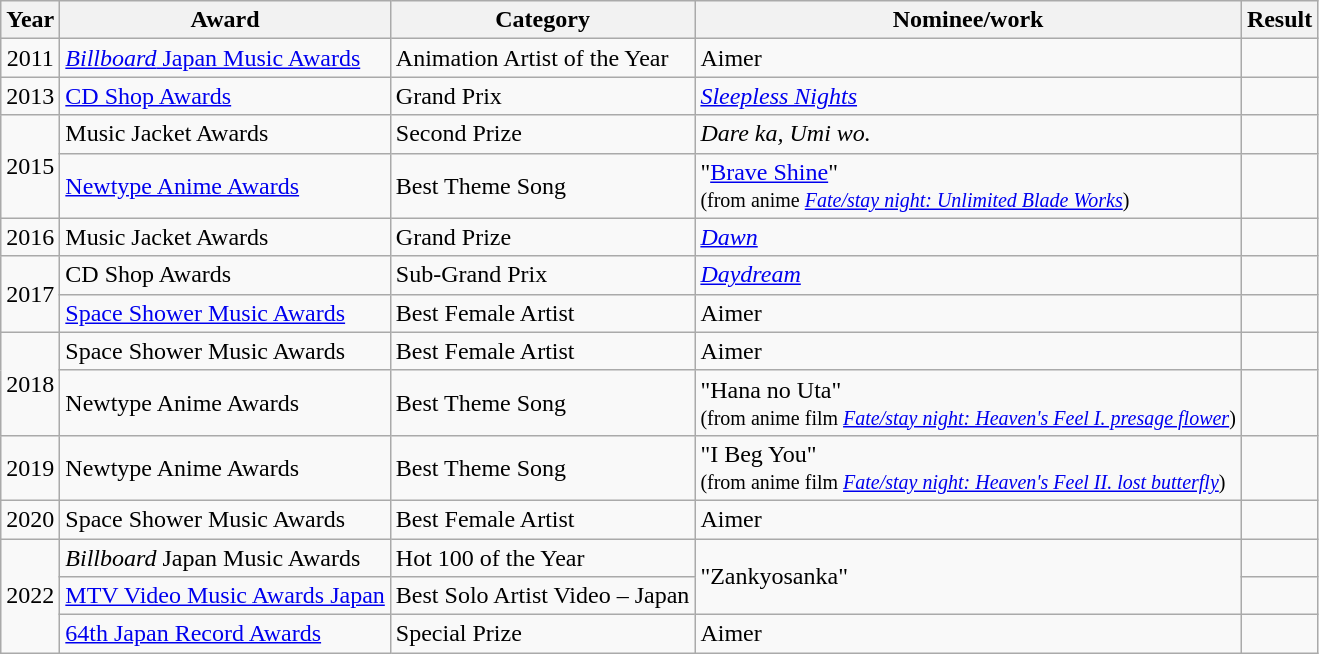<table class="wikitable">
<tr>
<th>Year</th>
<th>Award</th>
<th>Category</th>
<th>Nominee/work</th>
<th>Result</th>
</tr>
<tr>
<td align="center">2011</td>
<td><a href='#'><em>Billboard</em> Japan Music Awards</a></td>
<td>Animation Artist of the Year</td>
<td>Aimer</td>
<td></td>
</tr>
<tr>
<td align="center">2013</td>
<td><a href='#'>CD Shop Awards</a></td>
<td>Grand Prix</td>
<td><em><a href='#'>Sleepless Nights</a></em></td>
<td></td>
</tr>
<tr>
<td rowspan="2" align="center">2015</td>
<td>Music Jacket Awards</td>
<td>Second Prize</td>
<td><em>Dare ka, Umi wo.</em></td>
<td></td>
</tr>
<tr>
<td><a href='#'>Newtype Anime Awards</a></td>
<td>Best Theme Song</td>
<td>"<a href='#'>Brave Shine</a>" <br><small>(from anime <em><a href='#'>Fate/stay night: Unlimited Blade Works</a></em>)</small></td>
<td></td>
</tr>
<tr>
<td align="center">2016</td>
<td>Music Jacket Awards</td>
<td>Grand Prize</td>
<td><em><a href='#'>Dawn</a></em></td>
<td></td>
</tr>
<tr>
<td rowspan="2" align="center">2017</td>
<td>CD Shop Awards</td>
<td>Sub-Grand Prix</td>
<td><em><a href='#'>Daydream</a></em></td>
<td></td>
</tr>
<tr>
<td><a href='#'>Space Shower Music Awards</a></td>
<td>Best Female Artist</td>
<td>Aimer</td>
<td></td>
</tr>
<tr>
<td align="center" rowspan="2">2018</td>
<td>Space Shower Music Awards</td>
<td>Best Female Artist</td>
<td>Aimer</td>
<td></td>
</tr>
<tr>
<td>Newtype Anime Awards</td>
<td>Best Theme Song</td>
<td>"Hana no Uta" <br><small>(from anime film <em><a href='#'>Fate/stay night: Heaven's Feel I. presage flower</a></em>)</small></td>
<td></td>
</tr>
<tr>
<td align="center" rowspan="1">2019</td>
<td>Newtype Anime Awards</td>
<td>Best Theme Song</td>
<td>"I Beg You" <br><small>(from anime film <em><a href='#'>Fate/stay night: Heaven's Feel II. lost butterfly</a></em>)</small></td>
<td></td>
</tr>
<tr>
<td align="center" rowspan="1">2020</td>
<td>Space Shower Music Awards</td>
<td>Best Female Artist</td>
<td>Aimer</td>
<td></td>
</tr>
<tr>
<td rowspan=3 align="center">2022</td>
<td><em>Billboard</em> Japan Music Awards</td>
<td>Hot 100 of the Year</td>
<td rowspan=2>"Zankyosanka"</td>
<td></td>
</tr>
<tr>
<td><a href='#'>MTV Video Music Awards Japan</a></td>
<td>Best Solo Artist Video – Japan</td>
<td></td>
</tr>
<tr>
<td><a href='#'>64th Japan Record Awards</a></td>
<td>Special Prize</td>
<td>Aimer</td>
<td></td>
</tr>
</table>
